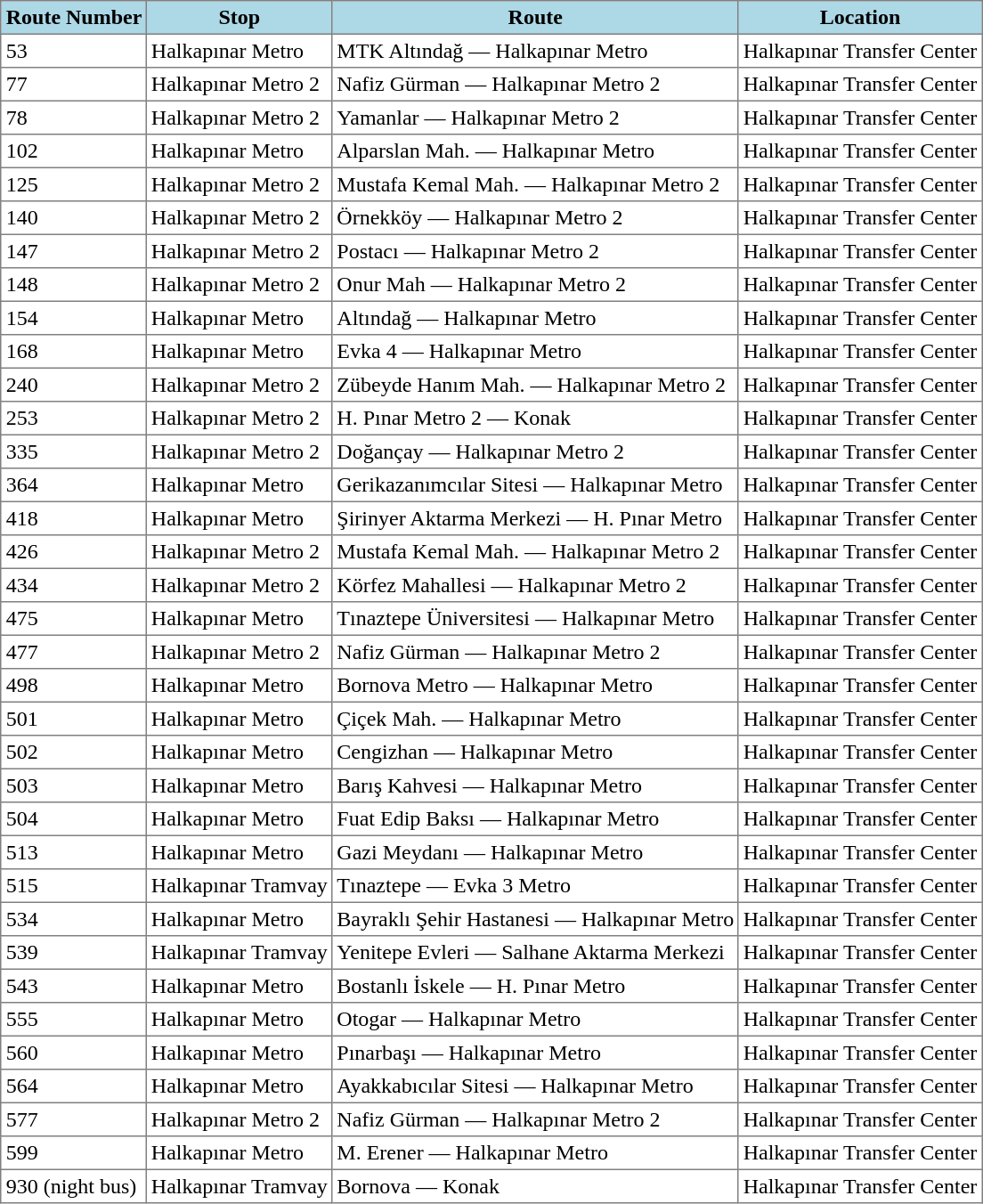<table class="toccolours" border="1" cellpadding="3" style="margin:1em auto; border-collapse:collapse">
<tr style="background:lightblue;">
<th>Route Number</th>
<th>Stop</th>
<th>Route</th>
<th>Location</th>
</tr>
<tr>
<td>53</td>
<td>Halkapınar Metro</td>
<td>MTK Altındağ — Halkapınar Metro</td>
<td>Halkapınar Transfer Center</td>
</tr>
<tr>
<td>77</td>
<td>Halkapınar Metro 2</td>
<td>Nafiz Gürman — Halkapınar Metro 2</td>
<td>Halkapınar Transfer Center</td>
</tr>
<tr>
<td>78</td>
<td>Halkapınar Metro 2</td>
<td>Yamanlar — Halkapınar Metro 2</td>
<td>Halkapınar Transfer Center</td>
</tr>
<tr>
<td>102</td>
<td>Halkapınar Metro</td>
<td>Alparslan Mah. — Halkapınar Metro</td>
<td>Halkapınar Transfer Center</td>
</tr>
<tr>
<td>125</td>
<td>Halkapınar Metro 2</td>
<td>Mustafa Kemal Mah. — Halkapınar Metro 2</td>
<td>Halkapınar Transfer Center</td>
</tr>
<tr>
<td>140</td>
<td>Halkapınar Metro 2</td>
<td>Örnekköy — Halkapınar Metro 2</td>
<td>Halkapınar Transfer Center</td>
</tr>
<tr>
<td>147</td>
<td>Halkapınar Metro 2</td>
<td>Postacı — Halkapınar Metro 2</td>
<td>Halkapınar Transfer Center</td>
</tr>
<tr>
<td>148</td>
<td>Halkapınar Metro 2</td>
<td>Onur Mah — Halkapınar Metro 2</td>
<td>Halkapınar Transfer Center</td>
</tr>
<tr>
<td>154</td>
<td>Halkapınar Metro</td>
<td>Altındağ — Halkapınar Metro</td>
<td>Halkapınar Transfer Center</td>
</tr>
<tr>
<td>168</td>
<td>Halkapınar Metro</td>
<td>Evka 4 — Halkapınar Metro</td>
<td>Halkapınar Transfer Center</td>
</tr>
<tr>
<td>240</td>
<td>Halkapınar Metro 2</td>
<td>Zübeyde Hanım Mah. — Halkapınar Metro 2</td>
<td>Halkapınar Transfer Center</td>
</tr>
<tr>
<td>253</td>
<td>Halkapınar Metro 2</td>
<td>H. Pınar Metro 2 — Konak</td>
<td>Halkapınar Transfer Center</td>
</tr>
<tr>
<td>335</td>
<td>Halkapınar Metro 2</td>
<td>Doğançay — Halkapınar Metro 2</td>
<td>Halkapınar Transfer Center</td>
</tr>
<tr>
<td>364</td>
<td>Halkapınar Metro</td>
<td>Gerikazanımcılar Sitesi — Halkapınar Metro</td>
<td>Halkapınar Transfer Center</td>
</tr>
<tr>
<td>418</td>
<td>Halkapınar Metro</td>
<td>Şirinyer Aktarma Merkezi — H. Pınar Metro</td>
<td>Halkapınar Transfer Center</td>
</tr>
<tr>
<td>426</td>
<td>Halkapınar Metro 2</td>
<td>Mustafa Kemal Mah. — Halkapınar Metro 2</td>
<td>Halkapınar Transfer Center</td>
</tr>
<tr>
<td>434</td>
<td>Halkapınar Metro 2</td>
<td>Körfez Mahallesi — Halkapınar Metro 2</td>
<td>Halkapınar Transfer Center</td>
</tr>
<tr>
<td>475</td>
<td>Halkapınar Metro</td>
<td>Tınaztepe Üniversitesi — Halkapınar Metro</td>
<td>Halkapınar Transfer Center</td>
</tr>
<tr>
<td>477</td>
<td>Halkapınar Metro 2</td>
<td>Nafiz Gürman — Halkapınar Metro 2</td>
<td>Halkapınar Transfer Center</td>
</tr>
<tr>
<td>498</td>
<td>Halkapınar Metro</td>
<td>Bornova Metro — Halkapınar Metro</td>
<td>Halkapınar Transfer Center</td>
</tr>
<tr>
<td>501</td>
<td>Halkapınar Metro</td>
<td>Çiçek Mah. — Halkapınar Metro</td>
<td>Halkapınar Transfer Center</td>
</tr>
<tr>
<td>502</td>
<td>Halkapınar Metro</td>
<td>Cengizhan — Halkapınar Metro</td>
<td>Halkapınar Transfer Center</td>
</tr>
<tr>
<td>503</td>
<td>Halkapınar Metro</td>
<td>Barış Kahvesi — Halkapınar Metro</td>
<td>Halkapınar Transfer Center</td>
</tr>
<tr>
<td>504</td>
<td>Halkapınar Metro</td>
<td>Fuat Edip Baksı — Halkapınar Metro</td>
<td>Halkapınar Transfer Center</td>
</tr>
<tr>
<td>513</td>
<td>Halkapınar Metro</td>
<td>Gazi Meydanı — Halkapınar Metro</td>
<td>Halkapınar Transfer Center</td>
</tr>
<tr>
<td>515</td>
<td>Halkapınar Tramvay</td>
<td>Tınaztepe — Evka 3 Metro</td>
<td>Halkapınar Transfer Center</td>
</tr>
<tr>
<td>534</td>
<td>Halkapınar Metro</td>
<td>Bayraklı Şehir Hastanesi — Halkapınar Metro</td>
<td>Halkapınar Transfer Center</td>
</tr>
<tr>
<td>539</td>
<td>Halkapınar Tramvay</td>
<td>Yenitepe Evleri — Salhane Aktarma Merkezi</td>
<td>Halkapınar Transfer Center</td>
</tr>
<tr>
<td>543</td>
<td>Halkapınar Metro</td>
<td>Bostanlı İskele — H. Pınar Metro</td>
<td>Halkapınar Transfer Center</td>
</tr>
<tr>
<td>555</td>
<td>Halkapınar Metro</td>
<td>Otogar — Halkapınar Metro</td>
<td>Halkapınar Transfer Center</td>
</tr>
<tr>
<td>560</td>
<td>Halkapınar Metro</td>
<td>Pınarbaşı — Halkapınar Metro</td>
<td>Halkapınar Transfer Center</td>
</tr>
<tr>
<td>564</td>
<td>Halkapınar Metro</td>
<td>Ayakkabıcılar Sitesi — Halkapınar Metro</td>
<td>Halkapınar Transfer Center</td>
</tr>
<tr>
<td>577</td>
<td>Halkapınar Metro 2</td>
<td>Nafiz Gürman — Halkapınar Metro 2</td>
<td>Halkapınar Transfer Center</td>
</tr>
<tr>
<td>599</td>
<td>Halkapınar Metro</td>
<td>M. Erener — Halkapınar Metro</td>
<td>Halkapınar Transfer Center</td>
</tr>
<tr>
<td>930 (night bus)</td>
<td>Halkapınar Tramvay</td>
<td>Bornova — Konak</td>
<td>Halkapınar Transfer Center</td>
</tr>
</table>
